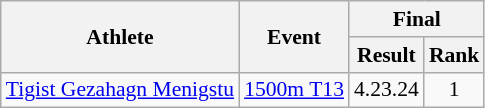<table class=wikitable style="font-size:90%">
<tr>
<th rowspan="2">Athlete</th>
<th rowspan="2">Event</th>
<th colspan="2">Final</th>
</tr>
<tr>
<th>Result</th>
<th>Rank</th>
</tr>
<tr align=center>
<td align=left><a href='#'>Tigist Gezahagn Menigstu</a></td>
<td align=left><a href='#'>1500m T13</a></td>
<td>4.23.24</td>
<td>1</td>
</tr>
</table>
